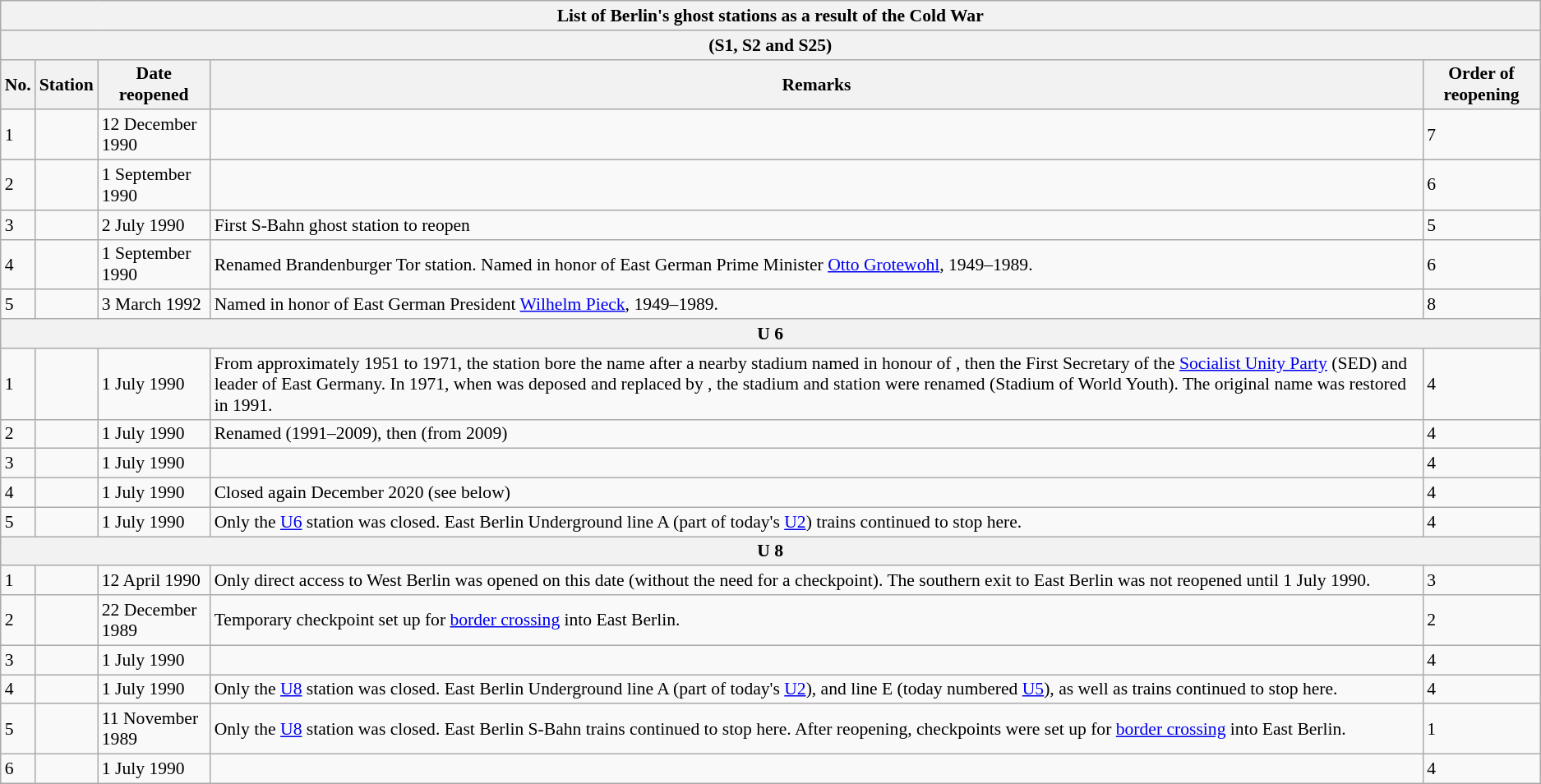<table class="wikitable" style="font-size: 90%">
<tr>
<th colspan="5">List of Berlin's ghost stations as a result of the Cold War</th>
</tr>
<tr>
<th colspan="5"> (S1, S2 and S25)</th>
</tr>
<tr>
<th>No.</th>
<th>Station</th>
<th>Date reopened</th>
<th>Remarks</th>
<th>Order of reopening</th>
</tr>
<tr>
<td>1</td>
<td></td>
<td>12 December 1990</td>
<td></td>
<td>7</td>
</tr>
<tr>
<td>2</td>
<td></td>
<td>1 September 1990</td>
<td></td>
<td>6</td>
</tr>
<tr>
<td>3</td>
<td></td>
<td>2 July 1990</td>
<td>First S-Bahn ghost station to reopen</td>
<td>5</td>
</tr>
<tr>
<td>4</td>
<td></td>
<td>1 September 1990</td>
<td>Renamed Brandenburger Tor station. Named in honor of East German Prime Minister <a href='#'>Otto Grotewohl</a>, 1949–1989.</td>
<td>6</td>
</tr>
<tr>
<td>5</td>
<td></td>
<td>3 March 1992</td>
<td>Named in honor of East German President <a href='#'>Wilhelm Pieck</a>, 1949–1989.</td>
<td>8</td>
</tr>
<tr>
<th colspan="5">U 6</th>
</tr>
<tr>
<td>1</td>
<td></td>
<td>1 July 1990</td>
<td>From approximately 1951 to 1971, the  station bore the name  after a nearby stadium named in honour of , then the First Secretary of the <a href='#'>Socialist Unity Party</a> (SED) and  leader of East Germany. In 1971, when  was deposed and replaced by , the stadium and station were renamed  (Stadium of World Youth). The original name was restored in 1991.</td>
<td>4</td>
</tr>
<tr>
<td>2</td>
<td></td>
<td>1 July 1990</td>
<td>Renamed  (1991–2009), then  (from 2009)</td>
<td>4</td>
</tr>
<tr>
<td>3</td>
<td></td>
<td>1 July 1990</td>
<td></td>
<td>4</td>
</tr>
<tr>
<td>4</td>
<td></td>
<td>1 July 1990</td>
<td>Closed again December 2020 (see below)</td>
<td>4</td>
</tr>
<tr>
<td>5</td>
<td></td>
<td>1 July 1990</td>
<td>Only the <a href='#'>U6</a> station was closed. East Berlin Underground line A (part of today's <a href='#'>U2</a>) trains continued to stop here.</td>
<td>4</td>
</tr>
<tr>
<th colspan="5">U 8</th>
</tr>
<tr>
<td>1</td>
<td></td>
<td>12 April 1990</td>
<td>Only direct access to West Berlin was opened on this date (without the need for a checkpoint). The southern exit to East Berlin was not reopened until 1 July 1990.</td>
<td>3</td>
</tr>
<tr>
<td>2</td>
<td></td>
<td>22 December 1989</td>
<td>Temporary checkpoint set up for <a href='#'>border crossing</a> into East Berlin.</td>
<td>2</td>
</tr>
<tr>
<td>3</td>
<td></td>
<td>1 July 1990</td>
<td></td>
<td>4</td>
</tr>
<tr>
<td>4</td>
<td></td>
<td>1 July 1990</td>
<td>Only the <a href='#'>U8</a> station was closed. East Berlin Underground line A (part of today's <a href='#'>U2</a>), and line E (today numbered <a href='#'>U5</a>), as well as  trains continued to stop here.</td>
<td>4</td>
</tr>
<tr>
<td>5</td>
<td></td>
<td>11 November 1989</td>
<td>Only the <a href='#'>U8</a> station was closed. East Berlin S-Bahn trains continued to stop here. After reopening, checkpoints were set up for <a href='#'>border crossing</a> into East Berlin.</td>
<td>1</td>
</tr>
<tr>
<td>6</td>
<td></td>
<td>1 July 1990</td>
<td></td>
<td>4</td>
</tr>
</table>
